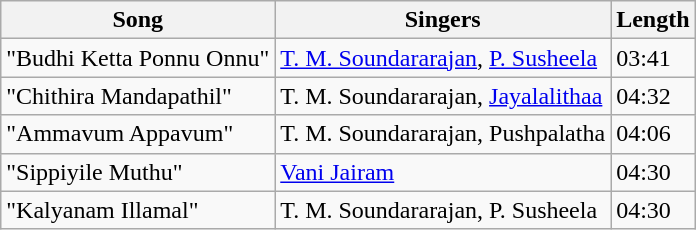<table class="wikitable">
<tr>
<th scope="col">Song</th>
<th scope="col">Singers</th>
<th scope="col">Length</th>
</tr>
<tr>
<td>"Budhi Ketta Ponnu Onnu"</td>
<td><a href='#'>T. M. Soundararajan</a>, <a href='#'>P. Susheela</a></td>
<td>03:41</td>
</tr>
<tr>
<td>"Chithira Mandapathil"</td>
<td>T. M. Soundararajan, <a href='#'>Jayalalithaa</a></td>
<td>04:32</td>
</tr>
<tr>
<td>"Ammavum Appavum"</td>
<td>T. M. Soundararajan, Pushpalatha</td>
<td>04:06</td>
</tr>
<tr>
<td>"Sippiyile Muthu"</td>
<td><a href='#'>Vani Jairam</a></td>
<td>04:30</td>
</tr>
<tr>
<td>"Kalyanam Illamal"</td>
<td>T. M. Soundararajan, P. Susheela</td>
<td>04:30</td>
</tr>
</table>
